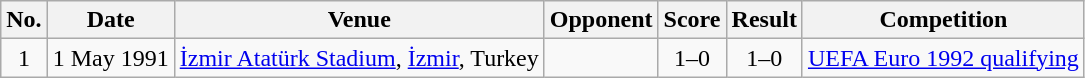<table class="wikitable sortable">
<tr>
<th scope="col">No.</th>
<th scope="col">Date</th>
<th scope="col">Venue</th>
<th scope="col">Opponent</th>
<th scope="col">Score</th>
<th scope="col">Result</th>
<th scope="col">Competition</th>
</tr>
<tr>
<td style="text-align:center">1</td>
<td>1 May 1991</td>
<td><a href='#'>İzmir Atatürk Stadium</a>, <a href='#'>İzmir</a>, Turkey</td>
<td></td>
<td style="text-align:center">1–0</td>
<td style="text-align:center">1–0</td>
<td><a href='#'>UEFA Euro 1992 qualifying</a></td>
</tr>
</table>
